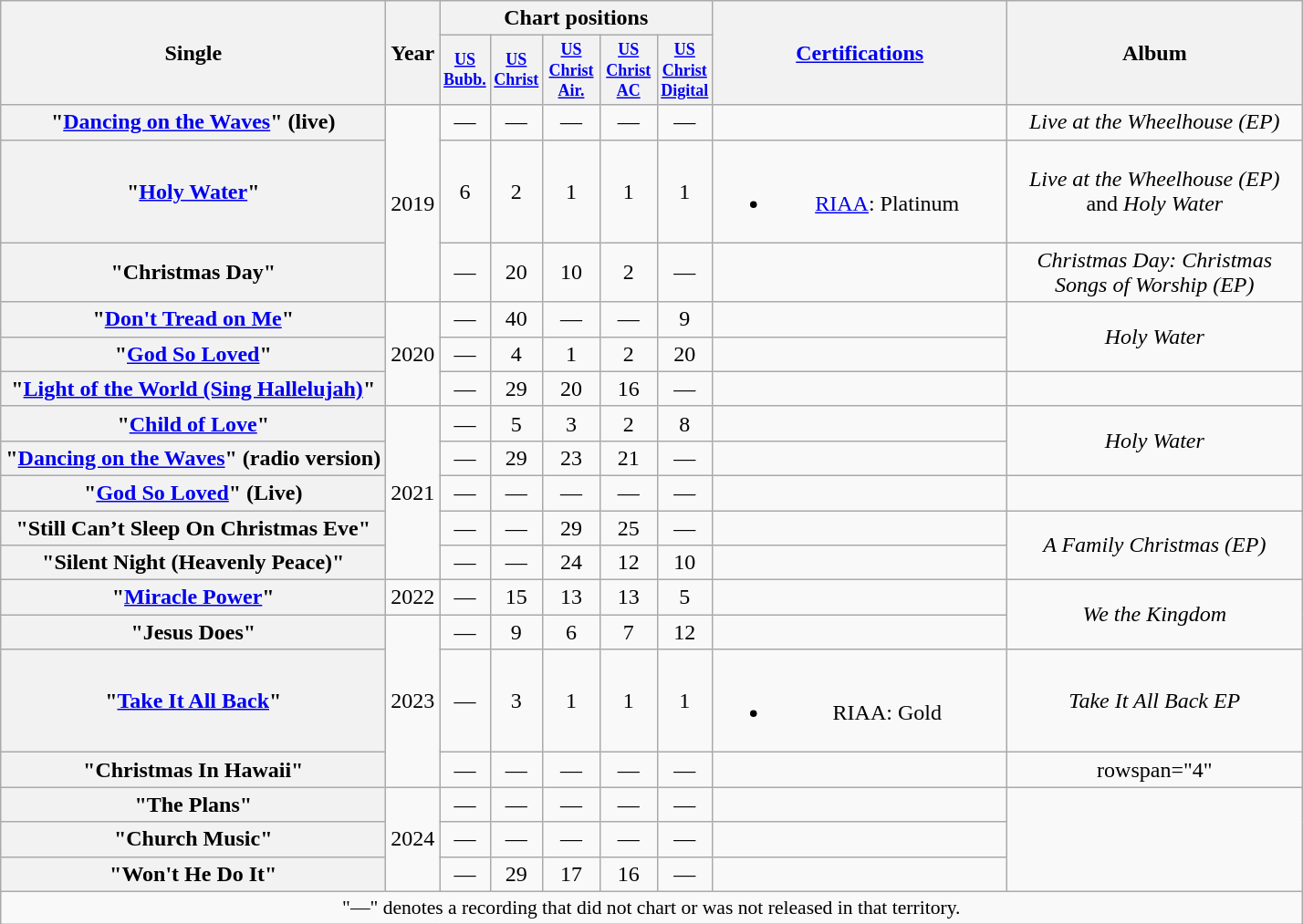<table class="wikitable plainrowheaders" style="text-align:center;">
<tr>
<th rowspan="2">Single</th>
<th rowspan="2">Year</th>
<th colspan="5">Chart positions</th>
<th scope="col" rowspan="2" style="width:13em;"><a href='#'>Certifications</a></th>
<th rowspan="2" style="width:13em;">Album</th>
</tr>
<tr style="font-size:smaller;">
<th scope="col" style="width:2.5em;font-size:90%;"><a href='#'>US Bubb.</a><br></th>
<th scope="col" style="width:2.5em;font-size:90%;"><a href='#'>US<br>Christ</a><br></th>
<th scope="col" style="width:3em;font-size:90%;"><a href='#'>US<br>Christ Air.</a><br></th>
<th scope="col" style="width:3em;font-size:90%;"><a href='#'>US<br>Christ AC</a><br></th>
<th scope="col" style="width:2.5em;font-size:90%;"><a href='#'>US<br>Christ Digital</a><br></th>
</tr>
<tr>
<th scope="row">"<a href='#'>Dancing on the Waves</a>" (live)</th>
<td rowspan="3">2019</td>
<td>—</td>
<td>—</td>
<td>—</td>
<td>—</td>
<td>—</td>
<td></td>
<td><em>Live at the Wheelhouse (EP)</em></td>
</tr>
<tr>
<th scope="row">"<a href='#'>Holy Water</a>"</th>
<td>6</td>
<td>2</td>
<td>1</td>
<td>1</td>
<td>1</td>
<td><br><ul><li><a href='#'>RIAA</a>: Platinum</li></ul></td>
<td><em>Live at the Wheelhouse (EP)</em> and <em>Holy Water</em></td>
</tr>
<tr>
<th scope="row">"Christmas Day" <br></th>
<td>—</td>
<td>20</td>
<td>10</td>
<td>2</td>
<td>—</td>
<td></td>
<td><em>Christmas Day: Christmas Songs of Worship (EP)</em></td>
</tr>
<tr>
<th scope="row">"<a href='#'>Don't Tread on Me</a>"</th>
<td rowspan="3">2020</td>
<td>—</td>
<td>40</td>
<td>—</td>
<td>—</td>
<td>9</td>
<td></td>
<td rowspan="2"><em>Holy Water</em></td>
</tr>
<tr>
<th scope="row">"<a href='#'>God So Loved</a>"</th>
<td>—</td>
<td>4</td>
<td>1</td>
<td>2</td>
<td>20</td>
<td></td>
</tr>
<tr>
<th scope="row">"<a href='#'>Light of the World (Sing Hallelujah)</a>"</th>
<td>—</td>
<td>29</td>
<td>20</td>
<td>16</td>
<td>—</td>
<td></td>
<td></td>
</tr>
<tr>
<th scope="row">"<a href='#'>Child of Love</a>" <br></th>
<td rowspan="5">2021</td>
<td>—</td>
<td>5</td>
<td>3</td>
<td>2</td>
<td>8</td>
<td></td>
<td rowspan="2"><em>Holy Water</em></td>
</tr>
<tr>
<th scope="row">"<a href='#'>Dancing on the Waves</a>" (radio version)</th>
<td>—</td>
<td>29</td>
<td>23</td>
<td>21</td>
<td>—</td>
</tr>
<tr>
<th scope="row">"<a href='#'>God So Loved</a>" (Live) <br></th>
<td>—</td>
<td>—</td>
<td>—</td>
<td>—</td>
<td>—</td>
<td></td>
<td></td>
</tr>
<tr>
<th scope="row">"Still Can’t Sleep On Christmas Eve"</th>
<td>—</td>
<td>—</td>
<td>29</td>
<td>25</td>
<td>—</td>
<td></td>
<td rowspan="2"><em>A Family Christmas (EP)</em></td>
</tr>
<tr>
<th scope="row">"Silent Night (Heavenly Peace)" <br></th>
<td>—</td>
<td>—</td>
<td>24</td>
<td>12</td>
<td>10</td>
<td></td>
</tr>
<tr>
<th scope="row">"<a href='#'>Miracle Power</a>"</th>
<td>2022</td>
<td>—</td>
<td>15</td>
<td>13</td>
<td>13</td>
<td>5</td>
<td></td>
<td rowspan="2"><em>We the Kingdom</em></td>
</tr>
<tr>
<th scope="row">"Jesus Does"</th>
<td rowspan="3">2023</td>
<td>—</td>
<td>9</td>
<td>6</td>
<td>7</td>
<td>12</td>
<td></td>
</tr>
<tr>
<th scope="row">"<a href='#'>Take It All Back</a>"<br></th>
<td>—</td>
<td>3</td>
<td>1</td>
<td>1</td>
<td>1</td>
<td><br><ul><li>RIAA: Gold</li></ul></td>
<td><em>Take It All Back EP</em></td>
</tr>
<tr>
<th scope="row">"Christmas In Hawaii"</th>
<td>—</td>
<td>—</td>
<td>—</td>
<td>—</td>
<td>—</td>
<td></td>
<td>rowspan="4" </td>
</tr>
<tr>
<th scope="row">"The Plans"</th>
<td rowspan="3">2024</td>
<td>—</td>
<td>—</td>
<td>—</td>
<td>—</td>
<td>—</td>
<td></td>
</tr>
<tr>
<th scope="row">"Church Music"</th>
<td>—</td>
<td>—</td>
<td>—</td>
<td>—</td>
<td>—</td>
<td></td>
</tr>
<tr>
<th scope="row">"Won't He Do It"</th>
<td>—</td>
<td>29</td>
<td>17</td>
<td>16</td>
<td>—</td>
<td></td>
</tr>
<tr>
<td colspan="9" style="font-size:90%">"—" denotes a recording that did not chart or was not released in that territory.</td>
</tr>
</table>
